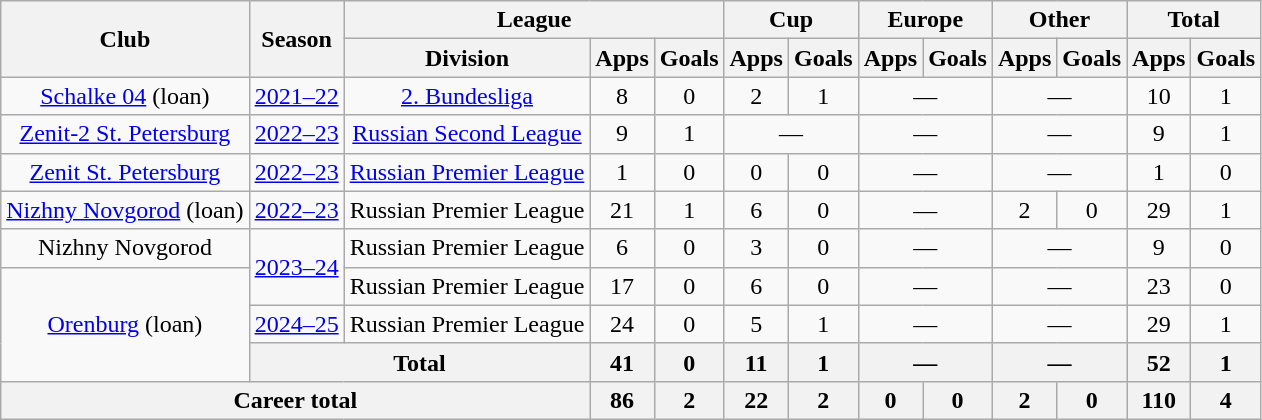<table class="wikitable" style="text-align:center">
<tr>
<th rowspan="2">Club</th>
<th rowspan="2">Season</th>
<th colspan="3">League</th>
<th colspan="2">Cup</th>
<th colspan="2">Europe</th>
<th colspan="2">Other</th>
<th colspan="2">Total</th>
</tr>
<tr>
<th>Division</th>
<th>Apps</th>
<th>Goals</th>
<th>Apps</th>
<th>Goals</th>
<th>Apps</th>
<th>Goals</th>
<th>Apps</th>
<th>Goals</th>
<th>Apps</th>
<th>Goals</th>
</tr>
<tr>
<td><a href='#'>Schalke 04</a> (loan)</td>
<td><a href='#'>2021–22</a></td>
<td><a href='#'>2. Bundesliga</a></td>
<td>8</td>
<td>0</td>
<td>2</td>
<td>1</td>
<td colspan="2">—</td>
<td colspan="2">—</td>
<td>10</td>
<td>1</td>
</tr>
<tr>
<td><a href='#'>Zenit-2 St. Petersburg</a></td>
<td><a href='#'>2022–23</a></td>
<td><a href='#'>Russian Second League</a></td>
<td>9</td>
<td>1</td>
<td colspan="2">—</td>
<td colspan="2">—</td>
<td colspan="2">—</td>
<td>9</td>
<td>1</td>
</tr>
<tr>
<td><a href='#'>Zenit St. Petersburg</a></td>
<td><a href='#'>2022–23</a></td>
<td><a href='#'>Russian Premier League</a></td>
<td>1</td>
<td>0</td>
<td>0</td>
<td>0</td>
<td colspan="2">—</td>
<td colspan="2">—</td>
<td>1</td>
<td>0</td>
</tr>
<tr>
<td><a href='#'>Nizhny Novgorod</a> (loan)</td>
<td><a href='#'>2022–23</a></td>
<td>Russian Premier League</td>
<td>21</td>
<td>1</td>
<td>6</td>
<td>0</td>
<td colspan="2">—</td>
<td>2</td>
<td>0</td>
<td>29</td>
<td>1</td>
</tr>
<tr>
<td>Nizhny Novgorod</td>
<td rowspan="2"><a href='#'>2023–24</a></td>
<td>Russian Premier League</td>
<td>6</td>
<td>0</td>
<td>3</td>
<td>0</td>
<td colspan="2">—</td>
<td colspan="2">—</td>
<td>9</td>
<td>0</td>
</tr>
<tr>
<td rowspan="3"><a href='#'>Orenburg</a> (loan)</td>
<td>Russian Premier League</td>
<td>17</td>
<td>0</td>
<td>6</td>
<td>0</td>
<td colspan="2">—</td>
<td colspan="2">—</td>
<td>23</td>
<td>0</td>
</tr>
<tr>
<td><a href='#'>2024–25</a></td>
<td>Russian Premier League</td>
<td>24</td>
<td>0</td>
<td>5</td>
<td>1</td>
<td colspan="2">—</td>
<td colspan="2">—</td>
<td>29</td>
<td>1</td>
</tr>
<tr>
<th colspan="2">Total</th>
<th>41</th>
<th>0</th>
<th>11</th>
<th>1</th>
<th colspan="2">—</th>
<th colspan="2">—</th>
<th>52</th>
<th>1</th>
</tr>
<tr>
<th colspan="3">Career total</th>
<th>86</th>
<th>2</th>
<th>22</th>
<th>2</th>
<th>0</th>
<th>0</th>
<th>2</th>
<th>0</th>
<th>110</th>
<th>4</th>
</tr>
</table>
